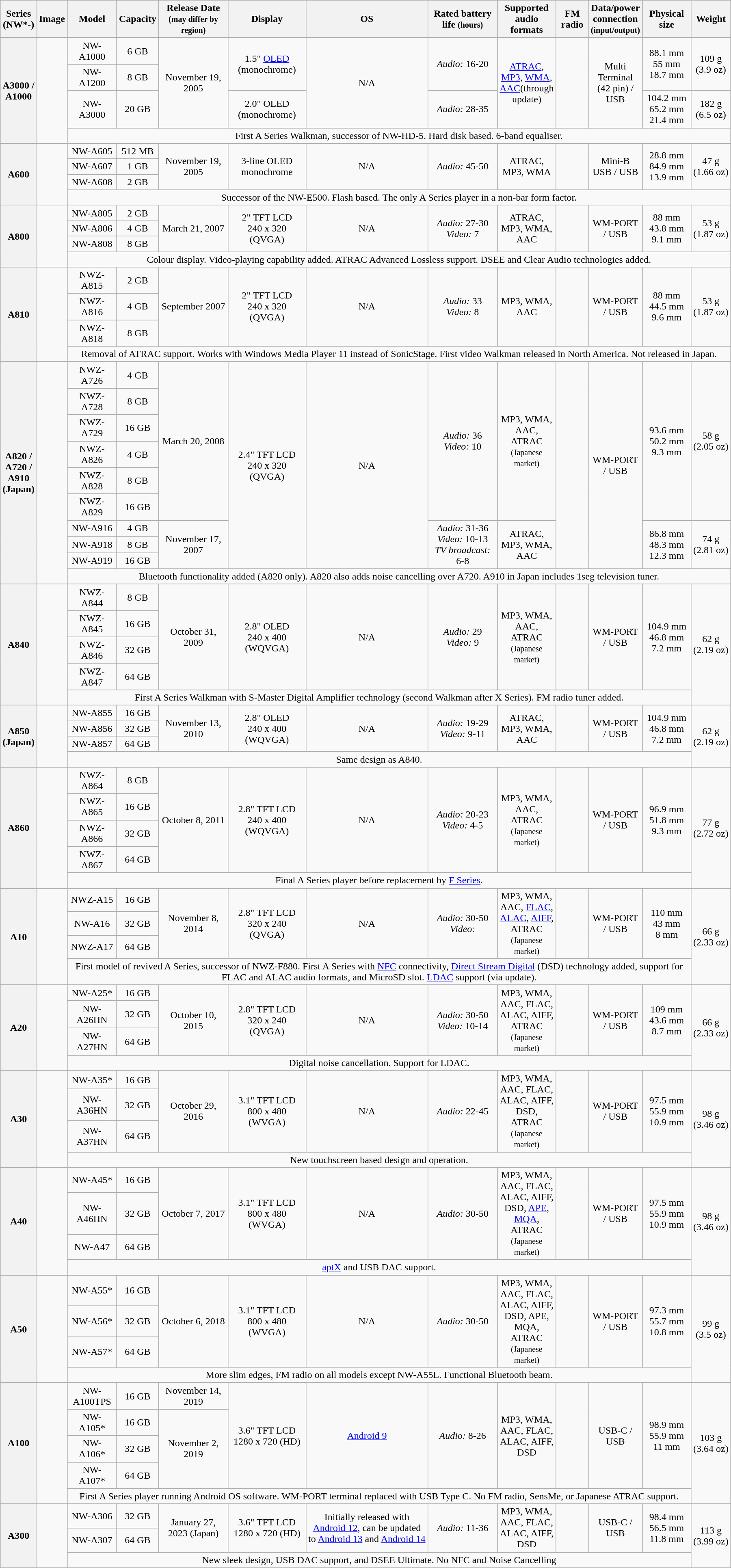<table class="wikitable" style="text-align:center; width:900pt;">
<tr>
<th style="width: 10pt;">Series<br>(NW*-)</th>
<th>Image</th>
<th>Model</th>
<th style="width: 5pt;">Capacity</th>
<th style="width: 80pt;">Release Date <small>(may differ by region)</small></th>
<th>Display</th>
<th>OS</th>
<th style="width: 80pt;">Rated battery life <small>(hours)</small></th>
<th style="width: 20pt;">Supported audio formats</th>
<th>FM radio</th>
<th style="width: 20pt;">Data/power connection <small>(input/output)</small></th>
<th>Physical size</th>
<th>Weight</th>
</tr>
<tr>
<th rowspan="4">A3000 /<br>A1000</th>
<td rowspan="4"></td>
<td>NW-A1000</td>
<td>6 GB</td>
<td rowspan="3">November 19, 2005 </td>
<td rowspan="2">1.5" <a href='#'>OLED</a> (monochrome)</td>
<td rowspan="3">N/A</td>
<td rowspan="2"><em>Audio:</em> 16-20</td>
<td rowspan="3"><a href='#'>ATRAC</a>, <a href='#'>MP3</a>, <a href='#'>WMA</a>, <a href='#'>AAC</a>(through update)</td>
<td rowspan="3"></td>
<td rowspan="3">Multi Terminal (42 pin) / USB</td>
<td rowspan="2">88.1 mm<br>55 mm<br>18.7 mm</td>
<td rowspan="2">109 g<br>(3.9 oz)</td>
</tr>
<tr>
<td>NW-A1200</td>
<td>8 GB</td>
</tr>
<tr>
<td>NW-A3000</td>
<td>20 GB</td>
<td>2.0" OLED (monochrome)</td>
<td><em>Audio:</em> 28-35</td>
<td>104.2 mm<br>65.2 mm<br>21.4 mm</td>
<td>182 g<br>(6.5 oz)</td>
</tr>
<tr>
<td colspan="11">First A Series Walkman, successor of NW-HD-5. Hard disk based. 6-band equaliser.</td>
</tr>
<tr>
<th rowspan="4">A600</th>
<td rowspan="4"></td>
<td>NW-A605</td>
<td>512 MB</td>
<td rowspan="3">November 19, 2005 </td>
<td rowspan="3">3-line OLED monochrome</td>
<td rowspan="3">N/A</td>
<td rowspan="3"><em>Audio:</em> 45-50</td>
<td rowspan="3">ATRAC, MP3, WMA</td>
<td rowspan="3"></td>
<td rowspan="3">Mini-B USB / USB</td>
<td rowspan="3">28.8 mm<br>84.9 mm<br>13.9 mm</td>
<td rowspan="3">47 g<br>(1.66 oz)</td>
</tr>
<tr>
<td>NW-A607</td>
<td>1 GB</td>
</tr>
<tr>
<td>NW-A608</td>
<td>2 GB</td>
</tr>
<tr>
<td colspan="11">Successor of the NW-E500. Flash based. The only A Series player in a non-bar form factor.</td>
</tr>
<tr>
<th rowspan="4">A800</th>
<td rowspan="4"></td>
<td>NW-A805</td>
<td>2 GB</td>
<td rowspan="3">March 21, 2007 </td>
<td rowspan="3">2" TFT LCD<br>240 x 320 (QVGA)</td>
<td rowspan="3">N/A</td>
<td rowspan="3"><em>Audio:</em> 27-30<br><em>Video:</em> 7</td>
<td rowspan="3">ATRAC, MP3, WMA, AAC</td>
<td rowspan="3"></td>
<td rowspan="3">WM-PORT / USB</td>
<td rowspan="3">88 mm<br>43.8 mm<br>9.1 mm</td>
<td rowspan="3">53 g<br>(1.87 oz)</td>
</tr>
<tr>
<td>NW-A806</td>
<td>4 GB</td>
</tr>
<tr>
<td>NW-A808</td>
<td>8 GB</td>
</tr>
<tr>
<td colspan="11">Colour display. Video-playing capability added. ATRAC Advanced Lossless support. DSEE and Clear Audio technologies added.</td>
</tr>
<tr>
<th rowspan="4">A810</th>
<td rowspan="4"></td>
<td>NWZ-A815</td>
<td>2 GB</td>
<td rowspan="3">September 2007</td>
<td rowspan="3">2" TFT LCD<br>240 x 320 (QVGA)</td>
<td rowspan="3">N/A</td>
<td rowspan="3"><em>Audio:</em> 33<br><em>Video:</em> 8</td>
<td rowspan="3">MP3, WMA, AAC</td>
<td rowspan="3"></td>
<td rowspan="3">WM-PORT / USB</td>
<td rowspan="3">88 mm<br>44.5 mm<br>9.6 mm</td>
<td rowspan="3">53 g<br>(1.87 oz)</td>
</tr>
<tr>
<td>NWZ-A816</td>
<td>4 GB</td>
</tr>
<tr>
<td>NWZ-A818</td>
<td>8 GB</td>
</tr>
<tr>
<td colspan="11">Removal of ATRAC support. Works with Windows Media Player 11 instead of SonicStage. First video Walkman released in North America. Not released in Japan.</td>
</tr>
<tr>
<th rowspan="10">A820 /<br>A720 /<br>A910 (Japan)</th>
<td rowspan="10"></td>
<td>NWZ-A726</td>
<td>4 GB</td>
<td rowspan="6">March 20, 2008 </td>
<td rowspan="9">2.4" TFT LCD<br>240 x 320 (QVGA)</td>
<td rowspan="9">N/A</td>
<td rowspan="6"><em>Audio:</em> 36<br><em>Video:</em> 10</td>
<td rowspan="6">MP3, WMA, AAC, ATRAC <small>(Japanese market)</small></td>
<td rowspan="9"></td>
<td rowspan="9">WM-PORT / USB</td>
<td rowspan="6">93.6 mm<br>50.2 mm<br>9.3 mm</td>
<td rowspan="6">58 g<br>(2.05 oz)</td>
</tr>
<tr>
<td>NWZ-A728</td>
<td>8 GB</td>
</tr>
<tr>
<td>NWZ-A729</td>
<td>16 GB</td>
</tr>
<tr>
<td>NWZ-A826</td>
<td>4 GB</td>
</tr>
<tr>
<td>NWZ-A828</td>
<td>8 GB</td>
</tr>
<tr>
<td>NWZ-A829</td>
<td>16 GB</td>
</tr>
<tr>
<td>NW-A916</td>
<td>4 GB</td>
<td rowspan="3">November 17, 2007 </td>
<td rowspan="3"><em>Audio:</em> 31-36<br><em>Video:</em> 10-13<br><em>TV broadcast:</em> 6-8</td>
<td rowspan="3">ATRAC, MP3, WMA, AAC</td>
<td rowspan="3">86.8 mm<br>48.3 mm<br>12.3 mm</td>
<td rowspan="3">74 g<br>(2.81 oz)</td>
</tr>
<tr>
<td>NW-A918</td>
<td>8 GB</td>
</tr>
<tr>
<td>NW-A919</td>
<td>16 GB</td>
</tr>
<tr>
<td colspan="11">Bluetooth functionality added (A820 only). A820 also adds noise cancelling over A720. A910 in Japan includes 1seg television tuner.</td>
</tr>
<tr>
<th rowspan="5">A840</th>
<td rowspan="5"></td>
<td>NWZ-A844</td>
<td>8 GB</td>
<td rowspan="4">October 31, 2009 </td>
<td rowspan="4">2.8" OLED<br>240 x 400 (WQVGA)</td>
<td rowspan="4">N/A</td>
<td rowspan="4"><em>Audio:</em> 29<br><em>Video:</em> 9</td>
<td rowspan="4">MP3, WMA, AAC, ATRAC <small>(Japanese market)</small></td>
<td rowspan="4"></td>
<td rowspan="4">WM-PORT / USB</td>
<td rowspan="4">104.9 mm<br>46.8 mm<br>7.2 mm</td>
<td rowspan="5">62 g<br>(2.19 oz)</td>
</tr>
<tr>
<td>NWZ-A845</td>
<td>16 GB</td>
</tr>
<tr>
<td>NWZ-A846</td>
<td>32 GB</td>
</tr>
<tr>
<td>NWZ-A847</td>
<td>64 GB</td>
</tr>
<tr>
<td colspan="10">First A Series Walkman with S-Master Digital Amplifier technology (second Walkman after X Series). FM radio tuner added.</td>
</tr>
<tr>
<th rowspan="4">A850<br>(Japan)</th>
<td rowspan="4"></td>
<td>NW-A855</td>
<td>16 GB</td>
<td rowspan="3">November 13, 2010 </td>
<td rowspan="3">2.8" OLED<br>240 x 400 (WQVGA)</td>
<td rowspan="3">N/A</td>
<td rowspan="3"><em>Audio:</em> 19-29<br><em>Video:</em> 9-11</td>
<td rowspan="3">ATRAC, MP3, WMA, AAC</td>
<td rowspan="3"></td>
<td rowspan="3">WM-PORT / USB</td>
<td rowspan="3">104.9 mm<br>46.8 mm<br>7.2 mm</td>
<td rowspan="4">62 g<br>(2.19 oz)</td>
</tr>
<tr>
<td>NW-A856</td>
<td>32 GB</td>
</tr>
<tr>
<td>NW-A857</td>
<td>64 GB</td>
</tr>
<tr>
<td colspan="10">Same design as A840.</td>
</tr>
<tr>
<th rowspan="5">A860</th>
<td rowspan="5"></td>
<td>NWZ-A864</td>
<td>8 GB</td>
<td rowspan="4">October 8, 2011 </td>
<td rowspan="4">2.8" TFT LCD<br>240 x 400 (WQVGA)</td>
<td rowspan="4">N/A</td>
<td rowspan="4"><em>Audio:</em> 20-23<br><em>Video:</em> 4-5</td>
<td rowspan="4">MP3, WMA, AAC, ATRAC <small>(Japanese market)</small></td>
<td rowspan="4"></td>
<td rowspan="4">WM-PORT / USB</td>
<td rowspan="4">96.9 mm<br>51.8 mm<br>9.3 mm</td>
<td rowspan="5">77 g<br>(2.72 oz)</td>
</tr>
<tr>
<td>NWZ-A865</td>
<td>16 GB</td>
</tr>
<tr>
<td>NWZ-A866</td>
<td>32 GB</td>
</tr>
<tr>
<td>NWZ-A867</td>
<td>64 GB</td>
</tr>
<tr>
<td colspan="10">Final A Series player before replacement by <a href='#'>F Series</a>.</td>
</tr>
<tr>
<th rowspan="4">A10</th>
<td rowspan="4"></td>
<td>NWZ-A15</td>
<td>16 GB</td>
<td rowspan="3">November 8, 2014 </td>
<td rowspan="3">2.8" TFT LCD<br>320 x 240 (QVGA)</td>
<td rowspan="3">N/A</td>
<td rowspan="3"><em>Audio:</em> 30-50<br><em>Video:</em></td>
<td rowspan="3">MP3, WMA, AAC, <a href='#'>FLAC</a>, <a href='#'>ALAC</a>, <a href='#'>AIFF</a>, ATRAC <small>(Japanese market)</small></td>
<td rowspan="3"></td>
<td rowspan="3">WM-PORT / USB</td>
<td rowspan="3">110 mm<br>43 mm<br>8 mm</td>
<td rowspan="4">66 g<br>(2.33 oz)</td>
</tr>
<tr>
<td>NW-A16</td>
<td>32 GB</td>
</tr>
<tr>
<td>NWZ-A17</td>
<td>64 GB</td>
</tr>
<tr>
<td colspan="10">First model of revived A Series, successor of NWZ-F880. First A Series with <a href='#'>NFC</a> connectivity, <a href='#'>Direct Stream Digital</a> (DSD) technology added, support for FLAC and ALAC audio formats, and MicroSD slot. <a href='#'>LDAC</a> support (via update).</td>
</tr>
<tr>
<th rowspan="4">A20</th>
<td rowspan="4"></td>
<td>NW-A25*</td>
<td>16 GB</td>
<td rowspan="3">October 10, 2015 </td>
<td rowspan="3">2.8" TFT LCD<br>320 x 240 (QVGA)</td>
<td rowspan="3">N/A</td>
<td rowspan="3"><em>Audio:</em> 30-50<br><em>Video:</em> 10-14</td>
<td rowspan="3">MP3, WMA, AAC, FLAC, ALAC, AIFF, ATRAC <small>(Japanese market)</small></td>
<td rowspan="3"></td>
<td rowspan="3">WM-PORT / USB</td>
<td rowspan="3">109 mm<br>43.6 mm<br>8.7 mm</td>
<td rowspan="4">66 g<br>(2.33 oz)</td>
</tr>
<tr>
<td>NW-A26HN</td>
<td>32 GB</td>
</tr>
<tr>
<td>NW-A27HN</td>
<td>64 GB</td>
</tr>
<tr>
<td colspan="10">Digital noise cancellation. Support for LDAC.</td>
</tr>
<tr>
<th rowspan="4">A30</th>
<td rowspan="4"></td>
<td>NW-A35*</td>
<td>16 GB</td>
<td rowspan="3">October 29, 2016 </td>
<td rowspan="3">3.1" TFT LCD<br>800 x 480 (WVGA)</td>
<td rowspan="3">N/A</td>
<td rowspan="3"><em>Audio:</em> 22-45</td>
<td rowspan="3">MP3, WMA, AAC, FLAC, ALAC, AIFF, DSD, ATRAC <small>(Japanese market)</small></td>
<td rowspan="3"></td>
<td rowspan="3">WM-PORT / USB</td>
<td rowspan="3">97.5 mm<br>55.9 mm<br>10.9 mm</td>
<td rowspan="4">98 g<br>(3.46 oz)</td>
</tr>
<tr>
<td>NW-A36HN</td>
<td>32 GB</td>
</tr>
<tr>
<td>NW-A37HN</td>
<td>64 GB</td>
</tr>
<tr>
<td colspan="10">New touchscreen based design and operation.</td>
</tr>
<tr>
<th rowspan="4">A40</th>
<td rowspan="4"></td>
<td>NW-A45*</td>
<td>16 GB</td>
<td rowspan="3">October 7, 2017 </td>
<td rowspan="3">3.1" TFT LCD<br>800 x 480 (WVGA)</td>
<td rowspan="3">N/A</td>
<td rowspan="3"><em>Audio:</em> 30-50</td>
<td rowspan="3">MP3, WMA, AAC, FLAC, ALAC, AIFF, DSD, <a href='#'>APE</a>, <a href='#'>MQA</a>, ATRAC <small>(Japanese market)</small></td>
<td rowspan="3"></td>
<td rowspan="3">WM-PORT / USB</td>
<td rowspan="3">97.5 mm<br>55.9 mm<br>10.9 mm</td>
<td rowspan="4">98 g<br>(3.46 oz)</td>
</tr>
<tr>
<td>NW-A46HN</td>
<td>32 GB</td>
</tr>
<tr>
<td>NW-A47</td>
<td>64 GB</td>
</tr>
<tr>
<td colspan="10"><a href='#'>aptX</a> and USB DAC support.</td>
</tr>
<tr>
<th rowspan="4">A50</th>
<td rowspan="4"></td>
<td>NW-A55*</td>
<td>16 GB</td>
<td rowspan="3">October 6, 2018 </td>
<td rowspan="3">3.1" TFT LCD<br>800 x 480 (WVGA)</td>
<td rowspan="3">N/A</td>
<td rowspan="3"><em>Audio:</em> 30-50</td>
<td rowspan="3">MP3, WMA, AAC, FLAC, ALAC, AIFF, DSD, APE, MQA, ATRAC <small>(Japanese market)</small></td>
<td rowspan="3"></td>
<td rowspan="3">WM-PORT / USB</td>
<td rowspan="3">97.3 mm<br>55.7 mm<br>10.8 mm</td>
<td rowspan="4">99 g<br>(3.5 oz)</td>
</tr>
<tr>
<td>NW-A56*</td>
<td>32 GB</td>
</tr>
<tr>
<td>NW-A57*</td>
<td>64 GB</td>
</tr>
<tr>
<td colspan="10">More slim edges, FM radio on all models except NW-A55L. Functional Bluetooth beam.</td>
</tr>
<tr>
<th rowspan="5">A100</th>
<td rowspan="5"></td>
<td>NW-A100TPS</td>
<td>16 GB</td>
<td>November 14, 2019 </td>
<td rowspan="4">3.6" TFT LCD<br>1280 x 720 (HD)</td>
<td rowspan="4"><a href='#'>Android 9</a></td>
<td rowspan="4"><em>Audio:</em> 8-26</td>
<td rowspan="4">MP3, WMA, AAC, FLAC, ALAC, AIFF, DSD</td>
<td rowspan="4"></td>
<td rowspan="4">USB-C / USB</td>
<td rowspan="4">98.9 mm<br>55.9 mm<br>11 mm</td>
<td rowspan="5">103 g<br>(3.64 oz)</td>
</tr>
<tr>
<td>NW-A105*</td>
<td>16 GB</td>
<td rowspan="3">November 2, 2019 </td>
</tr>
<tr>
<td>NW-A106*</td>
<td>32 GB</td>
</tr>
<tr>
<td>NW-A107*</td>
<td>64 GB</td>
</tr>
<tr>
<td colspan="10">First A Series player running Android OS software. WM-PORT terminal replaced with USB Type C. No FM radio, SensMe, or Japanese ATRAC support.</td>
</tr>
<tr>
<th rowspan="3">A300</th>
<td rowspan="3"></td>
<td>NW-A306</td>
<td>32 GB</td>
<td rowspan="2">January 27, 2023 (Japan)</td>
<td rowspan="2">3.6" TFT LCD<br>1280 x 720 (HD)</td>
<td rowspan="2">Initially released with <a href='#'>Android 12</a>, can be updated to <a href='#'>Android 13</a> and <a href='#'>Android 14</a></td>
<td rowspan="2"><em>Audio:</em> 11-36</td>
<td rowspan="2">MP3, WMA, AAC, FLAC, ALAC, AIFF, DSD</td>
<td rowspan="2"></td>
<td rowspan="2">USB-C / USB</td>
<td rowspan="2">98.4 mm<br>56.5 mm<br>11.8 mm</td>
<td rowspan="3">113 g<br>(3.99 oz)</td>
</tr>
<tr>
<td>NW-A307</td>
<td>64 GB</td>
</tr>
<tr>
<td colspan="10">New sleek design, USB DAC support, and DSEE Ultimate. No NFC and Noise Cancelling</td>
</tr>
</table>
